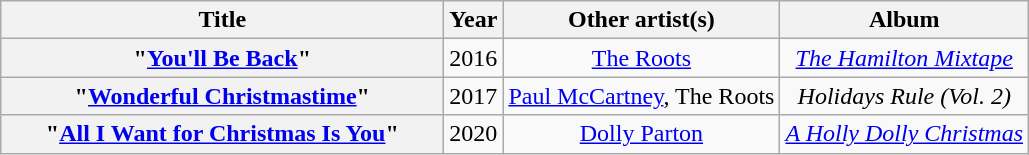<table class="wikitable plainrowheaders" style="text-align:center;">
<tr>
<th scope="col" style="width:18em;">Title</th>
<th scope="col">Year</th>
<th scope="col">Other artist(s)</th>
<th scope="col">Album</th>
</tr>
<tr>
<th scope="row">"<a href='#'>You'll Be Back</a>"</th>
<td>2016</td>
<td><a href='#'>The Roots</a></td>
<td><em><a href='#'>The Hamilton Mixtape</a></em></td>
</tr>
<tr>
<th scope="row">"<a href='#'>Wonderful Christmastime</a>"</th>
<td>2017</td>
<td><a href='#'>Paul McCartney</a>, The Roots</td>
<td><em>Holidays Rule (Vol. 2)</em></td>
</tr>
<tr>
<th scope="row">"<a href='#'>All I Want for Christmas Is You</a>"</th>
<td>2020</td>
<td><a href='#'>Dolly Parton</a></td>
<td><em><a href='#'>A Holly Dolly Christmas</a></em></td>
</tr>
</table>
